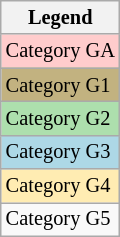<table class="wikitable" style="font-size:85%;">
<tr>
<th>Legend</th>
</tr>
<tr bgcolor=#FFCCCC>
<td>Category GA</td>
</tr>
<tr bgcolor=#C2B280>
<td>Category G1</td>
</tr>
<tr bgcolor="#ADDFAD">
<td>Category G2</td>
</tr>
<tr bgcolor="lightblue">
<td>Category G3</td>
</tr>
<tr bgcolor=#ffecb2>
<td>Category G4</td>
</tr>
<tr>
<td>Category G5</td>
</tr>
</table>
